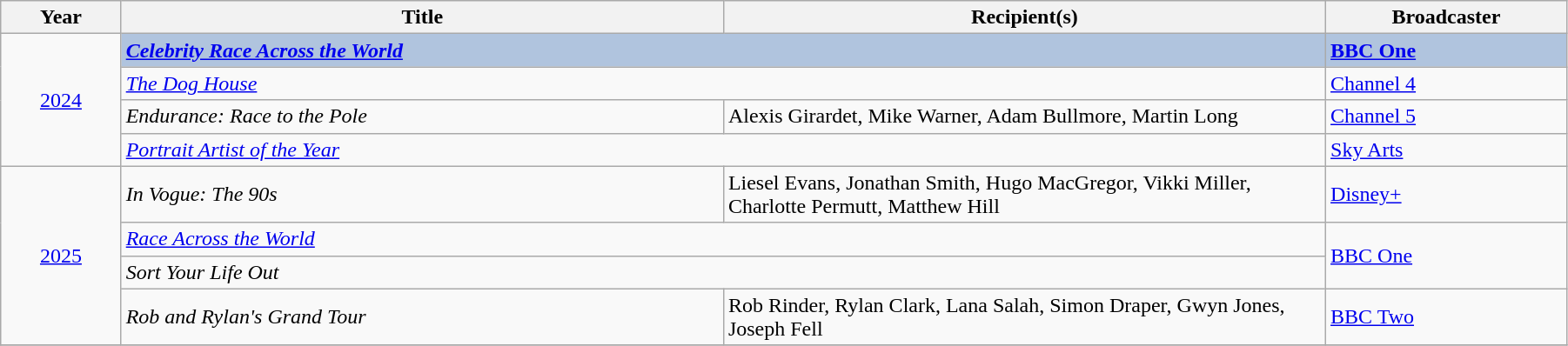<table class="wikitable" width="95%">
<tr>
<th width=5%>Year</th>
<th width=25%>Title</th>
<th width=25%><strong>Recipient(s)</strong></th>
<th width=10%><strong>Broadcaster</strong></th>
</tr>
<tr>
<td rowspan="4" style="text-align:center;"><a href='#'>2024</a><br></td>
<td style="background:#B0C4DE;" colspan="2"><strong><em><a href='#'>Celebrity Race Across the World</a></em></strong></td>
<td style="background:#B0C4DE;"><strong><a href='#'>BBC One</a></strong></td>
</tr>
<tr>
<td colspan="2"><em><a href='#'>The Dog House</a></em></td>
<td><a href='#'>Channel 4</a></td>
</tr>
<tr>
<td><em>Endurance: Race to the Pole</em></td>
<td>Alexis Girardet, Mike Warner, Adam Bullmore, Martin Long</td>
<td><a href='#'>Channel 5</a></td>
</tr>
<tr>
<td colspan="2"><em><a href='#'>Portrait Artist of the Year</a></em></td>
<td><a href='#'>Sky Arts</a></td>
</tr>
<tr>
<td rowspan="4" style="text-align:center;"><a href='#'>2025</a><br></td>
<td><em>In Vogue: The 90s</em></td>
<td>Liesel Evans, Jonathan Smith, Hugo MacGregor, Vikki Miller, Charlotte Permutt, Matthew Hill</td>
<td><a href='#'>Disney+</a></td>
</tr>
<tr>
<td colspan="2"><em><a href='#'>Race Across the World</a></em></td>
<td rowspan="2"><a href='#'>BBC One</a></td>
</tr>
<tr>
<td colspan="2"><em>Sort Your Life Out</em></td>
</tr>
<tr>
<td><em>Rob and Rylan's Grand Tour</em></td>
<td>Rob Rinder, Rylan Clark, Lana Salah, Simon Draper, Gwyn Jones, Joseph Fell</td>
<td><a href='#'>BBC Two</a></td>
</tr>
<tr>
</tr>
</table>
